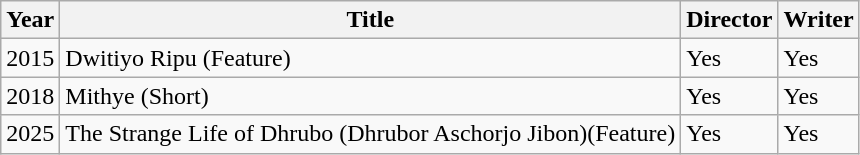<table class="wikitable">
<tr>
<th>Year</th>
<th>Title</th>
<th>Director</th>
<th>Writer</th>
</tr>
<tr>
<td>2015</td>
<td>Dwitiyo Ripu (Feature)</td>
<td>Yes</td>
<td>Yes</td>
</tr>
<tr>
<td>2018</td>
<td>Mithye (Short)</td>
<td>Yes</td>
<td>Yes</td>
</tr>
<tr>
<td>2025</td>
<td>The Strange Life of Dhrubo (Dhrubor Aschorjo Jibon)(Feature)</td>
<td>Yes</td>
<td>Yes</td>
</tr>
</table>
